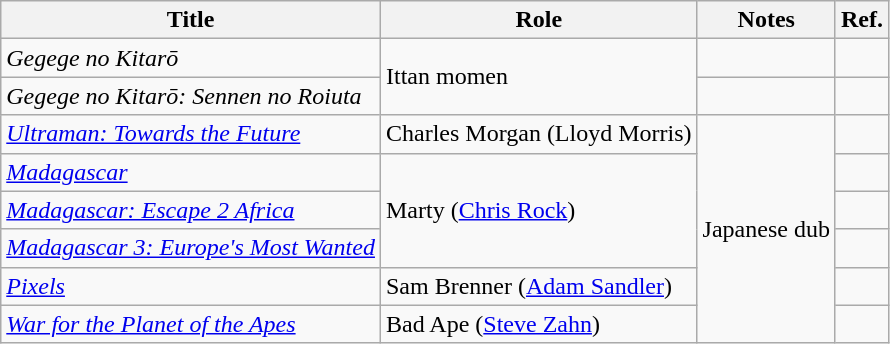<table class="wikitable">
<tr>
<th>Title</th>
<th>Role</th>
<th>Notes</th>
<th>Ref.</th>
</tr>
<tr>
<td><em>Gegege no Kitarō</em></td>
<td rowspan="2">Ittan momen</td>
<td></td>
<td></td>
</tr>
<tr>
<td><em>Gegege no Kitarō: Sennen no Roiuta</em></td>
<td></td>
<td></td>
</tr>
<tr>
<td><em><a href='#'>Ultraman: Towards the Future</a></em></td>
<td>Charles Morgan (Lloyd Morris)</td>
<td rowspan="6">Japanese dub</td>
<td></td>
</tr>
<tr>
<td><em><a href='#'>Madagascar</a></em></td>
<td rowspan="3">Marty (<a href='#'>Chris Rock</a>)</td>
<td></td>
</tr>
<tr>
<td><em><a href='#'>Madagascar: Escape 2 Africa</a></em></td>
<td></td>
</tr>
<tr>
<td><em><a href='#'>Madagascar 3: Europe's Most Wanted</a></em></td>
<td></td>
</tr>
<tr>
<td><em><a href='#'>Pixels</a></em></td>
<td>Sam Brenner (<a href='#'>Adam Sandler</a>)</td>
<td></td>
</tr>
<tr>
<td><em><a href='#'>War for the Planet of the Apes</a></em></td>
<td>Bad Ape (<a href='#'>Steve Zahn</a>)</td>
<td></td>
</tr>
</table>
